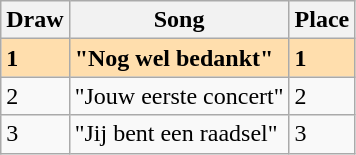<table class="sortable wikitable">
<tr>
<th>Draw</th>
<th>Song</th>
<th>Place</th>
</tr>
<tr style="background:#FFDEAD; font-weight:bold;">
<td>1</td>
<td>"Nog wel bedankt"</td>
<td>1</td>
</tr>
<tr>
<td>2</td>
<td>"Jouw eerste concert"</td>
<td>2</td>
</tr>
<tr>
<td>3</td>
<td>"Jij bent een raadsel"</td>
<td>3</td>
</tr>
</table>
